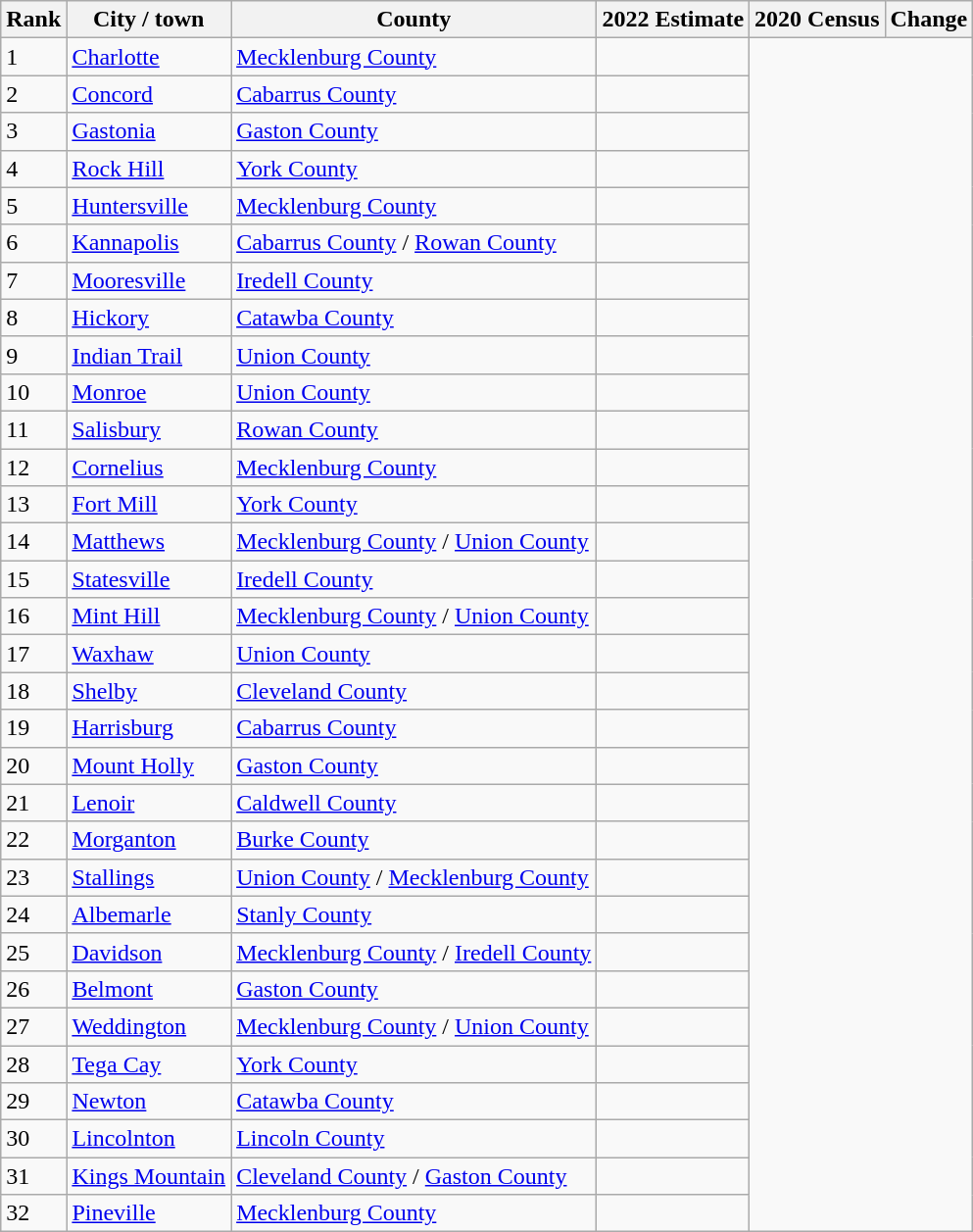<table class="wikitable sortable">
<tr>
<th>Rank</th>
<th>City / town</th>
<th>County</th>
<th>2022 Estimate</th>
<th>2020 Census</th>
<th>Change</th>
</tr>
<tr>
<td>1</td>
<td><a href='#'>Charlotte</a></td>
<td><a href='#'>Mecklenburg County</a></td>
<td></td>
</tr>
<tr>
<td>2</td>
<td><a href='#'>Concord</a></td>
<td><a href='#'>Cabarrus County</a></td>
<td></td>
</tr>
<tr>
<td>3</td>
<td><a href='#'>Gastonia</a></td>
<td><a href='#'>Gaston County</a></td>
<td></td>
</tr>
<tr>
<td>4</td>
<td><a href='#'>Rock Hill</a></td>
<td><a href='#'>York County</a></td>
<td></td>
</tr>
<tr>
<td>5</td>
<td><a href='#'>Huntersville</a></td>
<td><a href='#'>Mecklenburg County</a></td>
<td></td>
</tr>
<tr>
<td>6</td>
<td><a href='#'>Kannapolis</a></td>
<td><a href='#'>Cabarrus County</a> / <a href='#'>Rowan County</a></td>
<td></td>
</tr>
<tr>
<td>7</td>
<td><a href='#'>Mooresville</a></td>
<td><a href='#'>Iredell County</a></td>
<td></td>
</tr>
<tr>
<td>8</td>
<td><a href='#'>Hickory</a></td>
<td><a href='#'>Catawba County</a></td>
<td></td>
</tr>
<tr>
<td>9</td>
<td><a href='#'>Indian Trail</a></td>
<td><a href='#'>Union County</a></td>
<td></td>
</tr>
<tr>
<td>10</td>
<td><a href='#'>Monroe</a></td>
<td><a href='#'>Union County</a></td>
<td></td>
</tr>
<tr>
<td>11</td>
<td><a href='#'>Salisbury</a></td>
<td><a href='#'>Rowan County</a></td>
<td></td>
</tr>
<tr>
<td>12</td>
<td><a href='#'>Cornelius</a></td>
<td><a href='#'>Mecklenburg County</a></td>
<td></td>
</tr>
<tr>
<td>13</td>
<td><a href='#'>Fort Mill</a></td>
<td><a href='#'>York County</a></td>
<td></td>
</tr>
<tr>
<td>14</td>
<td><a href='#'>Matthews</a></td>
<td><a href='#'>Mecklenburg County</a> / <a href='#'>Union County</a></td>
<td></td>
</tr>
<tr>
<td>15</td>
<td><a href='#'>Statesville</a></td>
<td><a href='#'>Iredell County</a></td>
<td></td>
</tr>
<tr>
<td>16</td>
<td><a href='#'>Mint Hill</a></td>
<td><a href='#'>Mecklenburg County</a> / <a href='#'>Union County</a></td>
<td></td>
</tr>
<tr>
<td>17</td>
<td><a href='#'>Waxhaw</a></td>
<td><a href='#'>Union County</a></td>
<td></td>
</tr>
<tr>
<td>18</td>
<td><a href='#'>Shelby</a></td>
<td><a href='#'>Cleveland County</a></td>
<td></td>
</tr>
<tr>
<td>19</td>
<td><a href='#'>Harrisburg</a></td>
<td><a href='#'>Cabarrus County</a></td>
<td></td>
</tr>
<tr>
<td>20</td>
<td><a href='#'>Mount Holly</a></td>
<td><a href='#'>Gaston County</a></td>
<td></td>
</tr>
<tr>
<td>21</td>
<td><a href='#'>Lenoir</a></td>
<td><a href='#'>Caldwell County</a></td>
<td></td>
</tr>
<tr>
<td>22</td>
<td><a href='#'>Morganton</a></td>
<td><a href='#'>Burke County</a></td>
<td></td>
</tr>
<tr>
<td>23</td>
<td><a href='#'>Stallings</a></td>
<td><a href='#'>Union County</a> / <a href='#'>Mecklenburg County</a></td>
<td></td>
</tr>
<tr>
<td>24</td>
<td><a href='#'>Albemarle</a></td>
<td><a href='#'>Stanly County</a></td>
<td></td>
</tr>
<tr>
<td>25</td>
<td><a href='#'>Davidson</a></td>
<td><a href='#'>Mecklenburg County</a> / <a href='#'>Iredell County</a></td>
<td></td>
</tr>
<tr>
<td>26</td>
<td><a href='#'>Belmont</a></td>
<td><a href='#'>Gaston County</a></td>
<td></td>
</tr>
<tr>
<td>27</td>
<td><a href='#'>Weddington</a></td>
<td><a href='#'>Mecklenburg County</a> / <a href='#'>Union County</a></td>
<td></td>
</tr>
<tr>
<td>28</td>
<td><a href='#'>Tega Cay</a></td>
<td><a href='#'>York County</a></td>
<td></td>
</tr>
<tr>
<td>29</td>
<td><a href='#'>Newton</a></td>
<td><a href='#'>Catawba County</a></td>
<td></td>
</tr>
<tr>
<td>30</td>
<td><a href='#'>Lincolnton</a></td>
<td><a href='#'>Lincoln County</a></td>
<td></td>
</tr>
<tr>
<td>31</td>
<td><a href='#'>Kings Mountain</a></td>
<td><a href='#'>Cleveland County</a> / <a href='#'>Gaston County</a></td>
<td></td>
</tr>
<tr>
<td>32</td>
<td><a href='#'>Pineville</a></td>
<td><a href='#'>Mecklenburg County</a></td>
<td></td>
</tr>
</table>
